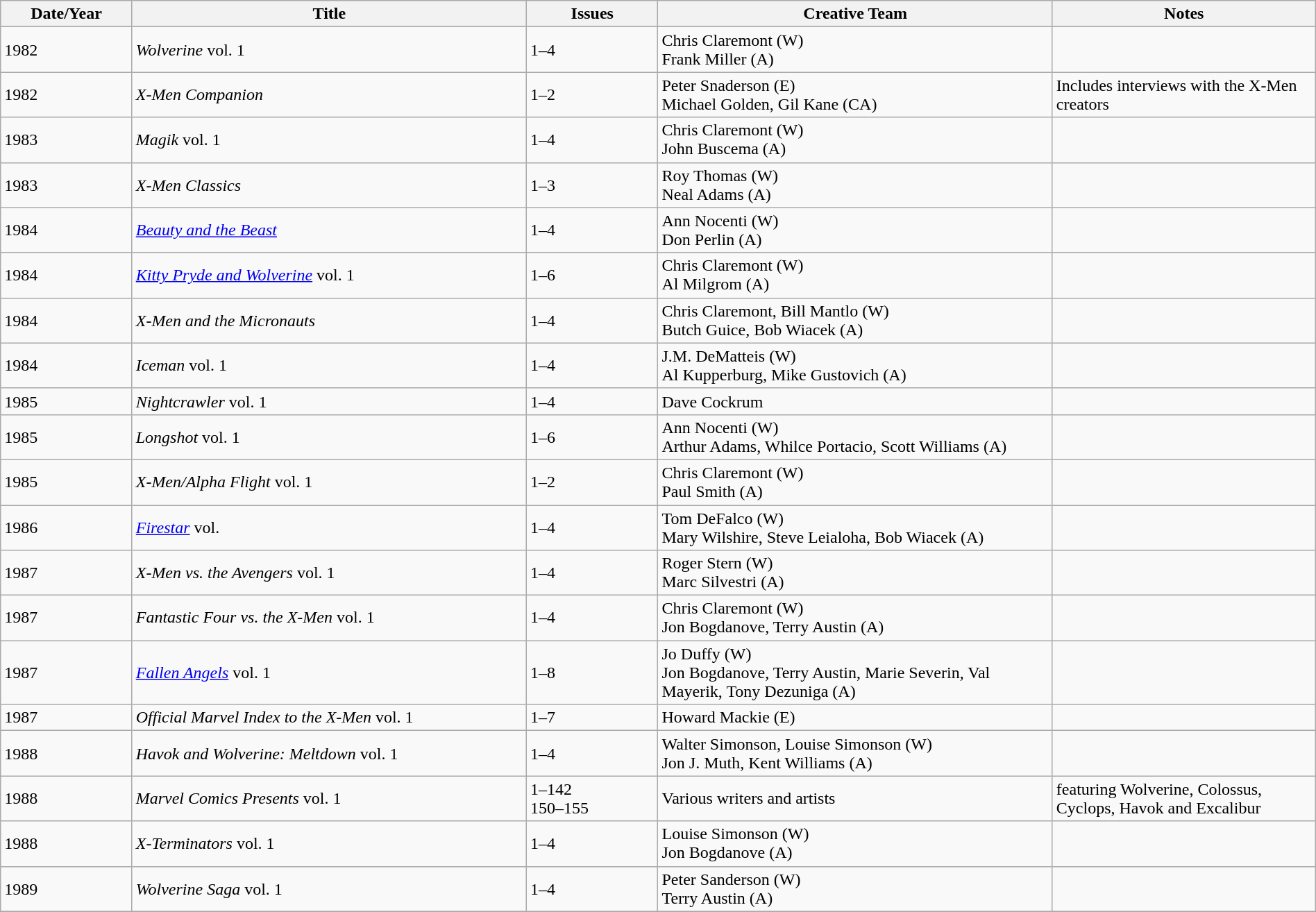<table class="wikitable" style="width:100%;">
<tr>
<th style="width:10%;">Date/Year</th>
<th style="width:30%;">Title</th>
<th style="width:10%;">Issues</th>
<th style="width:30%;">Creative Team</th>
<th style="width:20%;">Notes</th>
</tr>
<tr>
<td>1982</td>
<td><em>Wolverine</em> vol. 1</td>
<td>1–4</td>
<td>Chris Claremont (W)<br>Frank Miller (A)</td>
<td></td>
</tr>
<tr>
<td>1982</td>
<td><em>X-Men Companion</em></td>
<td>1–2</td>
<td>Peter Snaderson (E)<br>Michael Golden, Gil Kane (CA)</td>
<td>Includes interviews with the X-Men creators</td>
</tr>
<tr>
<td>1983</td>
<td><em>Magik</em> vol. 1</td>
<td>1–4</td>
<td>Chris Claremont (W) <br>John Buscema (A)</td>
<td></td>
</tr>
<tr>
<td>1983</td>
<td><em>X-Men Classics</em></td>
<td>1–3</td>
<td>Roy Thomas (W)<br>Neal Adams (A)</td>
<td></td>
</tr>
<tr>
<td>1984</td>
<td><em><a href='#'>Beauty and the Beast</a></em></td>
<td>1–4</td>
<td>Ann Nocenti (W)<br>Don Perlin (A)</td>
<td></td>
</tr>
<tr>
<td>1984</td>
<td><em><a href='#'>Kitty Pryde and Wolverine</a></em> vol. 1</td>
<td>1–6</td>
<td>Chris Claremont (W) <br>Al Milgrom (A)</td>
<td></td>
</tr>
<tr>
<td>1984</td>
<td><em>X-Men and the Micronauts</em></td>
<td>1–4</td>
<td>Chris Claremont, Bill Mantlo (W)<br>Butch Guice, Bob Wiacek (A)</td>
<td></td>
</tr>
<tr>
<td>1984</td>
<td><em>Iceman</em> vol. 1</td>
<td>1–4</td>
<td>J.M. DeMatteis (W) <br>Al Kupperburg, Mike Gustovich (A)</td>
<td></td>
</tr>
<tr>
<td>1985</td>
<td><em>Nightcrawler</em> vol. 1</td>
<td>1–4</td>
<td>Dave Cockrum</td>
<td></td>
</tr>
<tr>
<td>1985</td>
<td><em>Longshot</em> vol. 1</td>
<td>1–6</td>
<td>Ann Nocenti (W) <br>Arthur Adams, Whilce Portacio, Scott Williams (A)</td>
<td></td>
</tr>
<tr>
<td>1985</td>
<td><em>X-Men/Alpha Flight</em> vol. 1</td>
<td>1–2</td>
<td>Chris Claremont (W)<br>Paul Smith (A)</td>
<td></td>
</tr>
<tr>
<td>1986</td>
<td><em><a href='#'>Firestar</a></em> vol.</td>
<td>1–4</td>
<td>Tom DeFalco (W)<br>Mary Wilshire, Steve Leialoha, Bob Wiacek (A)</td>
<td></td>
</tr>
<tr>
<td>1987</td>
<td><em>X-Men vs. the Avengers</em> vol. 1</td>
<td>1–4</td>
<td>Roger Stern (W) <br>Marc Silvestri (A)</td>
<td></td>
</tr>
<tr>
<td>1987</td>
<td><em>Fantastic Four vs. the X-Men</em> vol. 1</td>
<td>1–4</td>
<td>Chris Claremont (W) <br>Jon Bogdanove, Terry Austin (A)</td>
<td></td>
</tr>
<tr>
<td>1987</td>
<td><em><a href='#'>Fallen Angels</a></em> vol. 1</td>
<td>1–8</td>
<td>Jo Duffy (W) <br>Jon Bogdanove, Terry Austin, Marie Severin, Val Mayerik, Tony Dezuniga (A)</td>
<td></td>
</tr>
<tr>
<td>1987</td>
<td><em>Official Marvel Index to the X-Men</em> vol. 1</td>
<td>1–7</td>
<td>Howard Mackie (E)</td>
<td></td>
</tr>
<tr>
<td>1988</td>
<td><em>Havok and Wolverine: Meltdown</em> vol. 1</td>
<td>1–4</td>
<td>Walter Simonson, Louise Simonson (W)<br>Jon J. Muth, Kent Williams (A)</td>
<td></td>
</tr>
<tr>
<td>1988</td>
<td><em>Marvel Comics Presents</em> vol. 1</td>
<td>1–142<br>150–155</td>
<td>Various writers and artists</td>
<td>featuring Wolverine, Colossus, Cyclops, Havok and Excalibur</td>
</tr>
<tr>
<td>1988</td>
<td><em>X-Terminators</em> vol. 1</td>
<td>1–4</td>
<td>Louise Simonson (W) <br>Jon Bogdanove (A)</td>
<td></td>
</tr>
<tr>
<td>1989</td>
<td><em>Wolverine Saga</em> vol. 1</td>
<td>1–4</td>
<td>Peter Sanderson (W)<br>Terry Austin (A)</td>
<td></td>
</tr>
<tr>
</tr>
</table>
